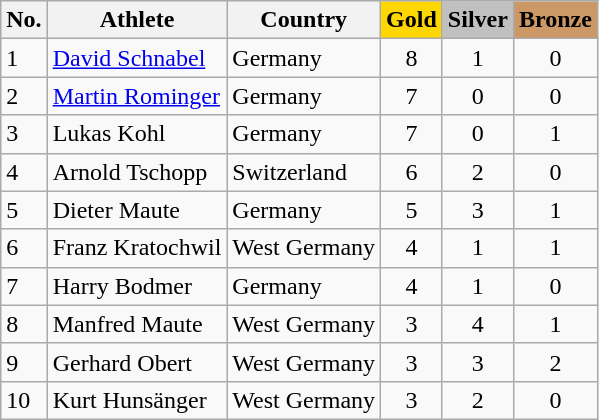<table class="wikitable">
<tr>
<th>No.</th>
<th>Athlete</th>
<th>Country</th>
<td style="text-align:center; background:gold;"><strong>Gold</strong></td>
<td style="text-align:center; background:silver;"><strong>Silver</strong></td>
<td style="text-align:center; background:#c96;"><strong>Bronze</strong></td>
</tr>
<tr valign="top">
<td>1</td>
<td><a href='#'>David Schnabel</a></td>
<td> Germany</td>
<td align=center>8</td>
<td align=center>1</td>
<td align=center>0</td>
</tr>
<tr valign="top">
<td>2</td>
<td><a href='#'>Martin Rominger</a></td>
<td> Germany</td>
<td align=center>7</td>
<td align=center>0</td>
<td align=center>0</td>
</tr>
<tr valign="top">
<td>3</td>
<td>Lukas Kohl</td>
<td> Germany</td>
<td align=center>7</td>
<td align=center>0</td>
<td align=center>1</td>
</tr>
<tr valign="top">
<td>4</td>
<td>Arnold Tschopp</td>
<td> Switzerland</td>
<td align=center>6</td>
<td align=center>2</td>
<td align=center>0</td>
</tr>
<tr valign="top">
<td>5</td>
<td>Dieter Maute</td>
<td> Germany</td>
<td align=center>5</td>
<td align=center>3</td>
<td align=center>1</td>
</tr>
<tr valign="top">
<td>6</td>
<td>Franz Kratochwil</td>
<td> West Germany</td>
<td align=center>4</td>
<td align=center>1</td>
<td align=center>1</td>
</tr>
<tr valign="top">
<td>7</td>
<td>Harry Bodmer</td>
<td> Germany</td>
<td align=center>4</td>
<td align=center>1</td>
<td align=center>0</td>
</tr>
<tr valign="top">
<td>8</td>
<td>Manfred Maute</td>
<td> West Germany</td>
<td align=center>3</td>
<td align=center>4</td>
<td align=center>1</td>
</tr>
<tr valign="top">
<td>9</td>
<td>Gerhard Obert</td>
<td> West Germany</td>
<td align=center>3</td>
<td align=center>3</td>
<td align=center>2</td>
</tr>
<tr valign="top">
<td>10</td>
<td>Kurt Hunsänger</td>
<td> West Germany</td>
<td align=center>3</td>
<td align=center>2</td>
<td align=center>0</td>
</tr>
</table>
